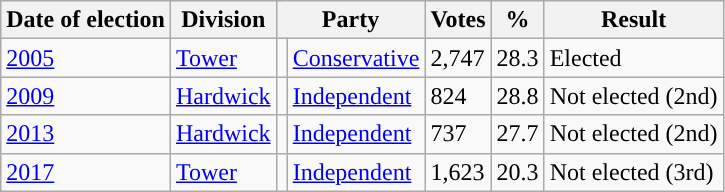<table class="wikitable">
<tr>
<th>Date of election</th>
<th>Division</th>
<th colspan="2">Party</th>
<th>Votes</th>
<th>%</th>
<th>Result</th>
</tr>
<tr>
<td><a href='#'>2005</a></td>
<td><a href='#'>Tower</a></td>
<td style="background-color: "></td>
<td><a href='#'>Conservative</a></td>
<td>2,747</td>
<td>28.3</td>
<td>Elected</td>
</tr>
<tr>
<td><a href='#'>2009</a></td>
<td><a href='#'>Hardwick</a></td>
<td style="background-color: "></td>
<td><a href='#'>Independent</a></td>
<td>824</td>
<td>28.8</td>
<td>Not elected (2nd)</td>
</tr>
<tr>
<td><a href='#'>2013</a></td>
<td><a href='#'>Hardwick</a></td>
<td style="background-color: "></td>
<td><a href='#'>Independent</a></td>
<td>737</td>
<td>27.7</td>
<td>Not elected (2nd)</td>
</tr>
<tr>
<td><a href='#'>2017</a></td>
<td><a href='#'>Tower</a></td>
<td style="background-color: "></td>
<td><a href='#'>Independent</a></td>
<td>1,623</td>
<td>20.3</td>
<td>Not elected (3rd)</td>
</tr>
</table>
